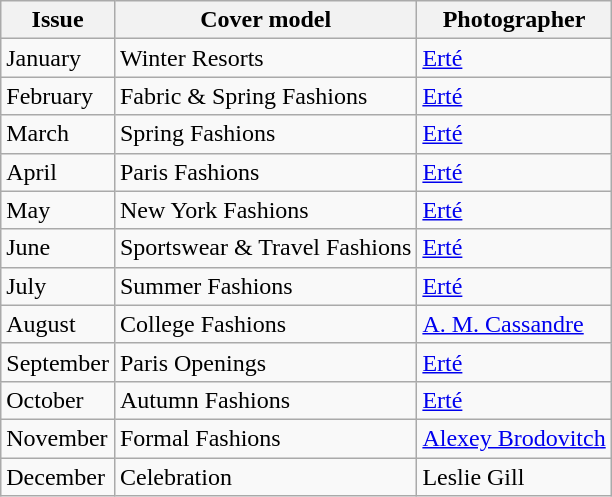<table class="sortable wikitable">
<tr>
<th>Issue</th>
<th>Cover model</th>
<th>Photographer</th>
</tr>
<tr>
<td>January</td>
<td>Winter Resorts</td>
<td><a href='#'>Erté</a></td>
</tr>
<tr>
<td>February</td>
<td>Fabric & Spring Fashions</td>
<td><a href='#'>Erté</a></td>
</tr>
<tr>
<td>March</td>
<td>Spring Fashions</td>
<td><a href='#'>Erté</a></td>
</tr>
<tr>
<td>April</td>
<td>Paris Fashions</td>
<td><a href='#'>Erté</a></td>
</tr>
<tr>
<td>May</td>
<td>New York Fashions</td>
<td><a href='#'>Erté</a></td>
</tr>
<tr>
<td>June</td>
<td>Sportswear & Travel Fashions</td>
<td><a href='#'>Erté</a></td>
</tr>
<tr>
<td>July</td>
<td>Summer Fashions</td>
<td><a href='#'>Erté</a></td>
</tr>
<tr>
<td>August</td>
<td>College Fashions</td>
<td><a href='#'>A. M. Cassandre</a></td>
</tr>
<tr>
<td>September</td>
<td>Paris Openings</td>
<td><a href='#'>Erté</a></td>
</tr>
<tr>
<td>October</td>
<td>Autumn Fashions</td>
<td><a href='#'>Erté</a></td>
</tr>
<tr>
<td>November</td>
<td>Formal Fashions</td>
<td><a href='#'>Alexey Brodovitch</a></td>
</tr>
<tr>
<td>December</td>
<td>Celebration</td>
<td>Leslie Gill</td>
</tr>
</table>
